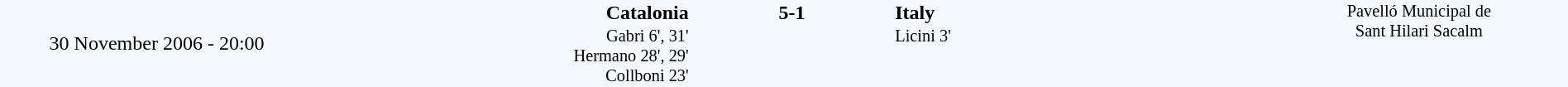<table style="width: 100%; background:#F5FAFF;" cellspacing="0">
<tr>
<td align=center rowspan=3 width=20%>30 November 2006 - 20:00</td>
</tr>
<tr>
<td width=24% align=right><strong>Catalonia</strong> </td>
<td align=center width=13%><strong>5-1</strong></td>
<td width=24%> <strong>Italy</strong></td>
<td style=font-size:85% rowspan=3 valign=top align=center>Pavelló Municipal de <br>Sant Hilari Sacalm</td>
</tr>
<tr style=font-size:85%>
<td align=right valign=top>Gabri 6', 31'<br>Hermano 28', 29'<br>Collboni 23'</td>
<td></td>
<td valign=top>Licini 3'</td>
</tr>
</table>
